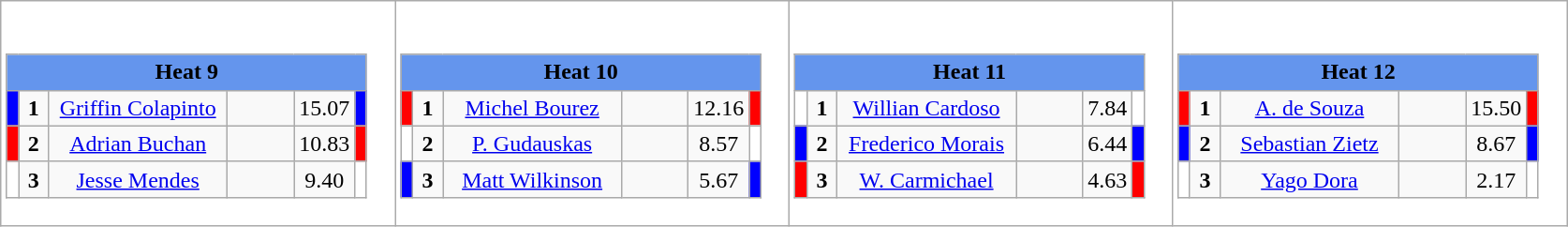<table class="wikitable" style="background:#fff;">
<tr>
<td><br><table class="wikitable">
<tr>
<td colspan="6"  style="text-align:center; background:#6495ed;"><strong>Heat 9</strong></td>
</tr>
<tr>
<td style="width:01px; background: #00f;"></td>
<td style="width:14px; text-align:center;"><strong>1</strong></td>
<td style="width:120px; text-align:center;"><a href='#'>Griffin Colapinto</a></td>
<td style="width:40px; text-align:center;"></td>
<td style="width:20px; text-align:center;">15.07</td>
<td style="width:01px; background: #00f;"></td>
</tr>
<tr>
<td style="width:01px; background: #f00;"></td>
<td style="width:14px; text-align:center;"><strong>2</strong></td>
<td style="width:120px; text-align:center;"><a href='#'>Adrian Buchan</a></td>
<td style="width:40px; text-align:center;"></td>
<td style="width:20px; text-align:center;">10.83</td>
<td style="width:01px; background: #f00;"></td>
</tr>
<tr>
<td style="width:01px; background: #fff;"></td>
<td style="width:14px; text-align:center;"><strong>3</strong></td>
<td style="width:120px; text-align:center;"><a href='#'>Jesse Mendes</a></td>
<td style="width:40px; text-align:center;"></td>
<td style="width:20px; text-align:center;">9.40</td>
<td style="width:01px; background: #fff;"></td>
</tr>
</table>
</td>
<td><br><table class="wikitable">
<tr>
<td colspan="6"  style="text-align:center; background:#6495ed;"><strong>Heat 10</strong></td>
</tr>
<tr>
<td style="width:01px; background: #f00;"></td>
<td style="width:14px; text-align:center;"><strong>1</strong></td>
<td style="width:120px; text-align:center;"><a href='#'>Michel Bourez</a></td>
<td style="width:40px; text-align:center;"></td>
<td style="width:20px; text-align:center;">12.16</td>
<td style="width:01px; background: #f00;"></td>
</tr>
<tr>
<td style="width:01px; background: #fff;"></td>
<td style="width:14px; text-align:center;"><strong>2</strong></td>
<td style="width:120px; text-align:center;"><a href='#'>P. Gudauskas</a></td>
<td style="width:40px; text-align:center;"></td>
<td style="width:20px; text-align:center;">8.57</td>
<td style="width:01px; background: #fff;"></td>
</tr>
<tr>
<td style="width:01px; background: #00f;"></td>
<td style="width:14px; text-align:center;"><strong>3</strong></td>
<td style="width:120px; text-align:center;"><a href='#'>Matt Wilkinson</a></td>
<td style="width:40px; text-align:center;"></td>
<td style="width:20px; text-align:center;">5.67</td>
<td style="width:01px; background: #00f;"></td>
</tr>
</table>
</td>
<td><br><table class="wikitable">
<tr>
<td colspan="6"  style="text-align:center; background:#6495ed;"><strong>Heat 11</strong></td>
</tr>
<tr>
<td style="width:01px; background: #fff;"></td>
<td style="width:14px; text-align:center;"><strong>1</strong></td>
<td style="width:120px; text-align:center;"><a href='#'>Willian Cardoso</a></td>
<td style="width:40px; text-align:center;"></td>
<td style="width:20px; text-align:center;">7.84</td>
<td style="width:01px; background: #fff;"></td>
</tr>
<tr>
<td style="width:01px; background: #00f;"></td>
<td style="width:14px; text-align:center;"><strong>2</strong></td>
<td style="width:120px; text-align:center;"><a href='#'>Frederico Morais</a></td>
<td style="width:40px; text-align:center;"></td>
<td style="width:20px; text-align:center;">6.44</td>
<td style="width:01px; background: #00f;"></td>
</tr>
<tr>
<td style="width:01px; background: #f00;"></td>
<td style="width:14px; text-align:center;"><strong>3</strong></td>
<td style="width:120px; text-align:center;"><a href='#'>W. Carmichael</a></td>
<td style="width:40px; text-align:center;"></td>
<td style="width:20px; text-align:center;">4.63</td>
<td style="width:01px; background: #f00;"></td>
</tr>
</table>
</td>
<td><br><table class="wikitable">
<tr>
<td colspan="6"  style="text-align:center; background:#6495ed;"><strong>Heat 12</strong></td>
</tr>
<tr>
<td style="width:01px; background: #f00;"></td>
<td style="width:14px; text-align:center;"><strong>1</strong></td>
<td style="width:120px; text-align:center;"><a href='#'>A. de Souza</a></td>
<td style="width:40px; text-align:center;"></td>
<td style="width:20px; text-align:center;">15.50</td>
<td style="width:01px; background: #f00;"></td>
</tr>
<tr>
<td style="width:01px; background: #00f;"></td>
<td style="width:14px; text-align:center;"><strong>2</strong></td>
<td style="width:120px; text-align:center;"><a href='#'>Sebastian Zietz</a></td>
<td style="width:40px; text-align:center;"></td>
<td style="width:20px; text-align:center;">8.67</td>
<td style="width:01px; background: #00f;"></td>
</tr>
<tr>
<td style="width:01px; background: #fff;"></td>
<td style="width:14px; text-align:center;"><strong>3</strong></td>
<td style="width:120px; text-align:center;"><a href='#'>Yago Dora</a></td>
<td style="width:40px; text-align:center;"></td>
<td style="width:20px; text-align:center;">2.17</td>
<td style="width:01px; background: #fff;"></td>
</tr>
</table>
</td>
</tr>
</table>
